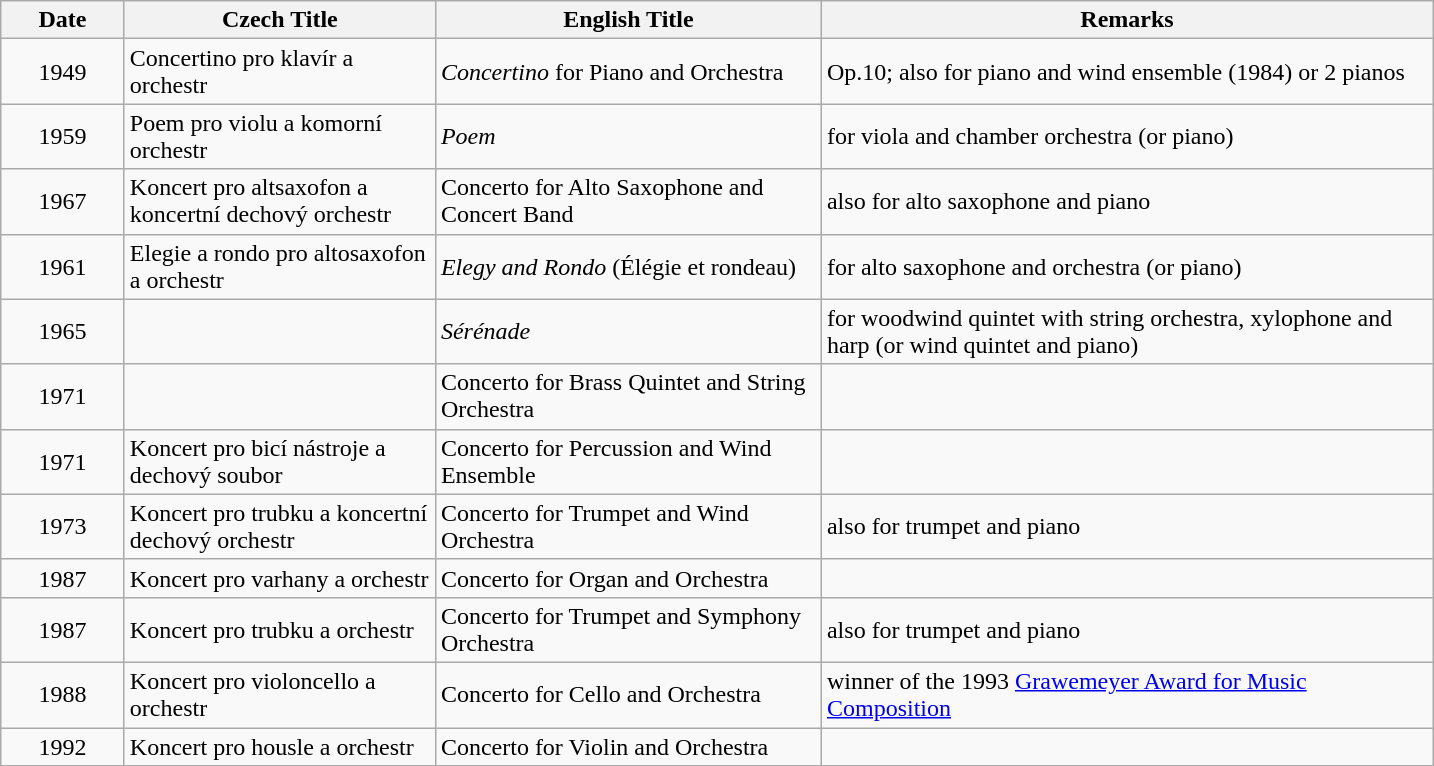<table class="wikitable" style="margins:auto; width=95%;">
<tr>
<th width="75">Date</th>
<th width="200">Czech Title</th>
<th width="250">English Title</th>
<th width="400">Remarks</th>
</tr>
<tr>
<td align=center>1949</td>
<td>Concertino pro klavír a orchestr</td>
<td><em>Concertino</em> for Piano and Orchestra</td>
<td>Op.10; also for piano and wind ensemble (1984) or 2 pianos</td>
</tr>
<tr>
<td align=center>1959</td>
<td>Poem pro violu a komorní orchestr</td>
<td><em>Poem</em></td>
<td>for viola and chamber orchestra (or piano)</td>
</tr>
<tr>
<td align=center>1967</td>
<td>Koncert pro altsaxofon a koncertní dechový orchestr</td>
<td>Concerto for Alto Saxophone and Concert Band</td>
<td>also for alto saxophone and piano</td>
</tr>
<tr>
<td align=center>1961</td>
<td>Elegie a rondo pro altosaxofon a orchestr</td>
<td><em>Elegy and Rondo</em> (Élégie et rondeau)</td>
<td>for alto saxophone and orchestra (or piano)</td>
</tr>
<tr>
<td align=center>1965</td>
<td> </td>
<td><em>Sérénade</em></td>
<td>for woodwind quintet with string orchestra, xylophone and harp (or wind quintet and piano)</td>
</tr>
<tr>
<td align=center>1971</td>
<td> </td>
<td>Concerto for Brass Quintet and String Orchestra</td>
<td> </td>
</tr>
<tr>
<td align=center>1971</td>
<td>Koncert pro bicí nástroje a dechový soubor</td>
<td>Concerto for Percussion and Wind Ensemble</td>
<td> </td>
</tr>
<tr>
<td align=center>1973</td>
<td>Koncert pro trubku a koncertní dechový orchestr</td>
<td>Concerto for Trumpet and Wind Orchestra</td>
<td>also for trumpet and piano</td>
</tr>
<tr>
<td align=center>1987</td>
<td>Koncert pro varhany a orchestr</td>
<td>Concerto for Organ and Orchestra</td>
<td> </td>
</tr>
<tr>
<td align=center>1987</td>
<td>Koncert pro trubku a orchestr</td>
<td>Concerto for Trumpet and Symphony Orchestra</td>
<td>also for trumpet and piano</td>
</tr>
<tr>
<td align=center>1988</td>
<td>Koncert pro violoncello a orchestr</td>
<td>Concerto for Cello and Orchestra</td>
<td>winner of the 1993 <a href='#'>Grawemeyer Award for Music Composition</a></td>
</tr>
<tr>
<td align=center>1992</td>
<td>Koncert pro housle a orchestr</td>
<td>Concerto for Violin and Orchestra</td>
<td> </td>
</tr>
</table>
